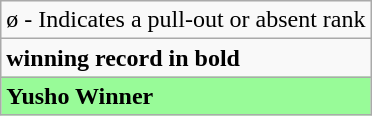<table class="wikitable">
<tr>
<td>ø - Indicates a pull-out or absent rank</td>
</tr>
<tr>
<td><strong>winning record in bold</strong></td>
</tr>
<tr>
<td style="background: PaleGreen;"><strong>Yusho Winner</strong></td>
</tr>
</table>
